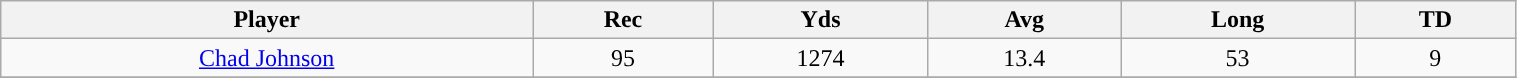<table class="wikitable" style="text-align:center" width="80%">
<tr>
<th>Player</th>
<th>Rec</th>
<th>Yds</th>
<th>Avg</th>
<th>Long</th>
<th>TD</th>
</tr>
<tr>
<td><a href='#'>Chad Johnson</a></td>
<td>95</td>
<td>1274</td>
<td>13.4</td>
<td>53</td>
<td>9</td>
</tr>
<tr>
</tr>
</table>
